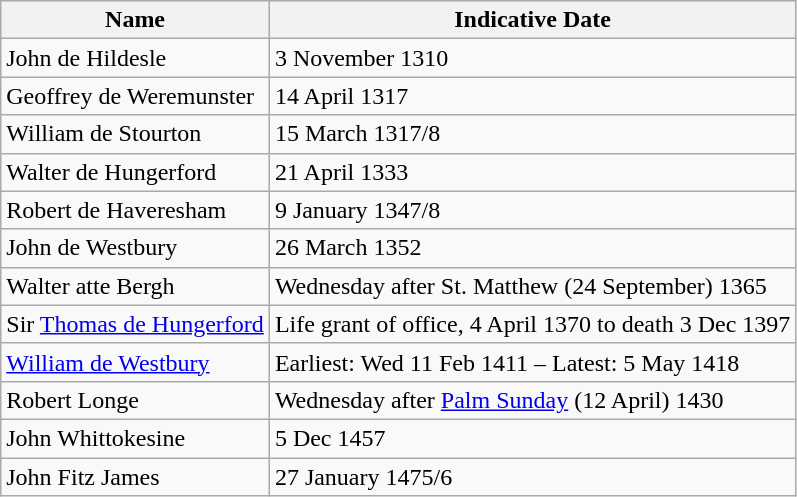<table class="wikitable" border="1">
<tr>
<th>Name</th>
<th>Indicative Date</th>
</tr>
<tr>
<td>John de Hildesle</td>
<td>3 November 1310</td>
</tr>
<tr>
<td>Geoffrey de Weremunster</td>
<td>14 April 1317</td>
</tr>
<tr>
<td>William de Stourton</td>
<td>15 March 1317/8</td>
</tr>
<tr>
<td>Walter de Hungerford</td>
<td>21 April 1333</td>
</tr>
<tr>
<td>Robert de Haveresham</td>
<td>9 January 1347/8</td>
</tr>
<tr>
<td>John de Westbury</td>
<td>26 March 1352</td>
</tr>
<tr>
<td>Walter atte Bergh</td>
<td>Wednesday after St. Matthew (24 September) 1365</td>
</tr>
<tr>
<td>Sir <a href='#'>Thomas de Hungerford</a></td>
<td>Life grant of office, 4 April 1370 to death 3 Dec 1397</td>
</tr>
<tr>
<td><a href='#'>William de Westbury</a></td>
<td>Earliest: Wed 11 Feb 1411 – Latest: 5 May 1418</td>
</tr>
<tr>
<td>Robert Longe</td>
<td>Wednesday after <a href='#'>Palm Sunday</a> (12 April) 1430</td>
</tr>
<tr>
<td>John Whittokesine</td>
<td>5 Dec 1457</td>
</tr>
<tr>
<td>John Fitz James</td>
<td>27 January 1475/6</td>
</tr>
</table>
